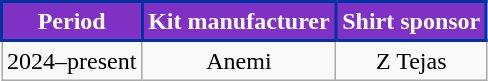<table class="wikitable" style="text-align: center">
<tr>
<th style="background:#7E31C4; color:white; border:2px solid #0033A0;">Period</th>
<th style="background:#7E31C4; color:white; border:2px solid #0033A0;">Kit manufacturer</th>
<th style="background:#7E31C4; color:white; border:2px solid #0033A0;">Shirt sponsor</th>
</tr>
<tr>
<td>2024–present</td>
<td>Anemi</td>
<td>Z Tejas</td>
</tr>
</table>
